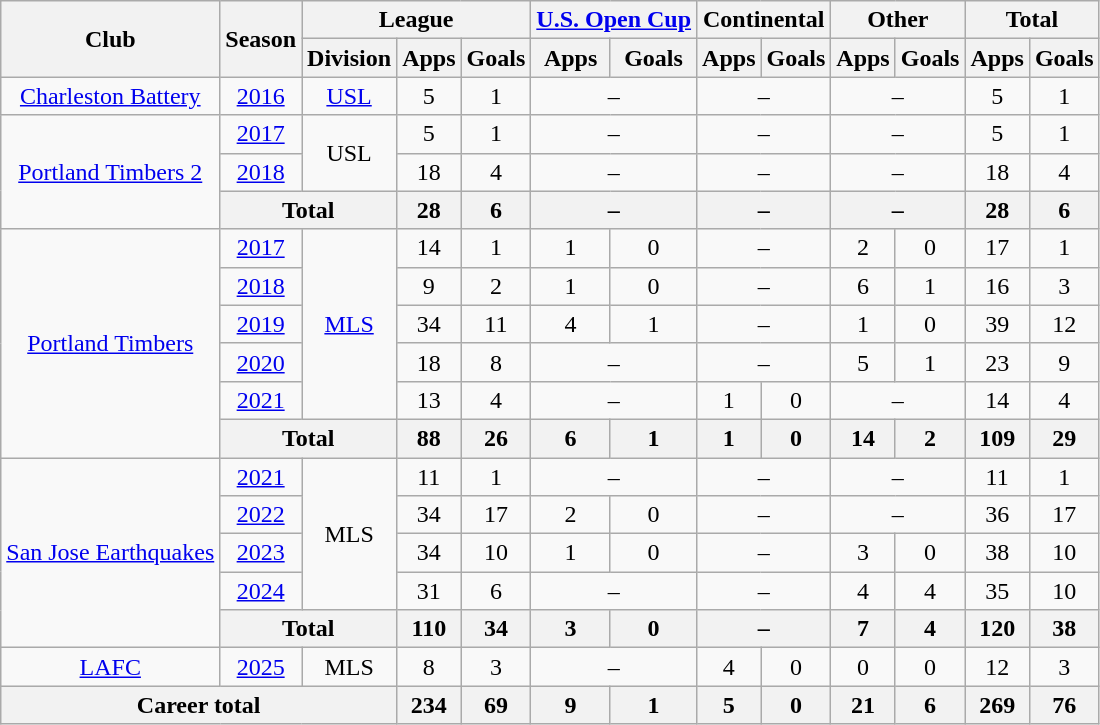<table class="wikitable" style="text-align: center;">
<tr>
<th rowspan="2">Club</th>
<th rowspan="2">Season</th>
<th colspan="3">League</th>
<th colspan="2"><a href='#'>U.S. Open Cup</a></th>
<th colspan="2">Continental</th>
<th colspan="2">Other</th>
<th colspan="2">Total</th>
</tr>
<tr>
<th>Division</th>
<th>Apps</th>
<th>Goals</th>
<th>Apps</th>
<th>Goals</th>
<th>Apps</th>
<th>Goals</th>
<th>Apps</th>
<th>Goals</th>
<th>Apps</th>
<th>Goals</th>
</tr>
<tr>
<td><a href='#'>Charleston Battery</a></td>
<td><a href='#'>2016</a></td>
<td><a href='#'>USL</a></td>
<td>5</td>
<td>1</td>
<td colspan="2">–</td>
<td colspan="2">–</td>
<td colspan="2">–</td>
<td>5</td>
<td>1</td>
</tr>
<tr>
<td rowspan="3"><a href='#'>Portland Timbers 2</a></td>
<td><a href='#'>2017</a></td>
<td rowspan="2">USL</td>
<td>5</td>
<td>1</td>
<td colspan="2">–</td>
<td colspan="2">–</td>
<td colspan="2">–</td>
<td>5</td>
<td>1</td>
</tr>
<tr>
<td><a href='#'>2018</a></td>
<td>18</td>
<td>4</td>
<td colspan="2">–</td>
<td colspan="2">–</td>
<td colspan="2">–</td>
<td>18</td>
<td>4</td>
</tr>
<tr>
<th colspan="2">Total</th>
<th>28</th>
<th>6</th>
<th colspan="2">–</th>
<th colspan="2">–</th>
<th colspan="2">–</th>
<th>28</th>
<th>6</th>
</tr>
<tr>
<td rowspan="6"><a href='#'>Portland Timbers</a></td>
<td><a href='#'>2017</a></td>
<td rowspan="5"><a href='#'>MLS</a></td>
<td>14</td>
<td>1</td>
<td>1</td>
<td>0</td>
<td colspan="2">–</td>
<td>2</td>
<td>0</td>
<td>17</td>
<td>1</td>
</tr>
<tr>
<td><a href='#'>2018</a></td>
<td>9</td>
<td>2</td>
<td>1</td>
<td>0</td>
<td colspan="2">–</td>
<td>6</td>
<td>1</td>
<td>16</td>
<td>3</td>
</tr>
<tr>
<td><a href='#'>2019</a></td>
<td>34</td>
<td>11</td>
<td>4</td>
<td>1</td>
<td colspan="2">–</td>
<td>1</td>
<td>0</td>
<td>39</td>
<td>12</td>
</tr>
<tr>
<td><a href='#'>2020</a></td>
<td>18</td>
<td>8</td>
<td colspan="2">–</td>
<td colspan="2">–</td>
<td>5</td>
<td>1</td>
<td>23</td>
<td>9</td>
</tr>
<tr>
<td><a href='#'>2021</a></td>
<td>13</td>
<td>4</td>
<td colspan="2">–</td>
<td>1</td>
<td>0</td>
<td colspan="2">–</td>
<td>14</td>
<td>4</td>
</tr>
<tr>
<th colspan="2">Total</th>
<th>88</th>
<th>26</th>
<th>6</th>
<th>1</th>
<th>1</th>
<th>0</th>
<th>14</th>
<th>2</th>
<th>109</th>
<th>29</th>
</tr>
<tr>
<td rowspan="5"><a href='#'>San Jose Earthquakes</a></td>
<td><a href='#'>2021</a></td>
<td rowspan="4">MLS</td>
<td>11</td>
<td>1</td>
<td colspan="2">–</td>
<td colspan="2">–</td>
<td colspan="2">–</td>
<td>11</td>
<td>1</td>
</tr>
<tr>
<td><a href='#'>2022</a></td>
<td>34</td>
<td>17</td>
<td>2</td>
<td>0</td>
<td colspan="2">–</td>
<td colspan="2">–</td>
<td>36</td>
<td>17</td>
</tr>
<tr>
<td><a href='#'>2023</a></td>
<td>34</td>
<td>10</td>
<td>1</td>
<td>0</td>
<td colspan="2">–</td>
<td>3</td>
<td>0</td>
<td>38</td>
<td>10</td>
</tr>
<tr>
<td><a href='#'>2024</a></td>
<td>31</td>
<td>6</td>
<td colspan="2">–</td>
<td colspan="2">–</td>
<td>4</td>
<td>4</td>
<td>35</td>
<td>10</td>
</tr>
<tr>
<th colspan="2">Total</th>
<th>110</th>
<th>34</th>
<th>3</th>
<th>0</th>
<th colspan="2">–</th>
<th>7</th>
<th>4</th>
<th>120</th>
<th>38</th>
</tr>
<tr>
<td><a href='#'>LAFC</a></td>
<td><a href='#'>2025</a></td>
<td>MLS</td>
<td>8</td>
<td>3</td>
<td colspan="2">–</td>
<td>4</td>
<td>0</td>
<td>0</td>
<td>0</td>
<td>12</td>
<td>3</td>
</tr>
<tr>
<th colspan="3">Career total</th>
<th>234</th>
<th>69</th>
<th>9</th>
<th>1</th>
<th>5</th>
<th>0</th>
<th>21</th>
<th>6</th>
<th>269</th>
<th>76</th>
</tr>
</table>
